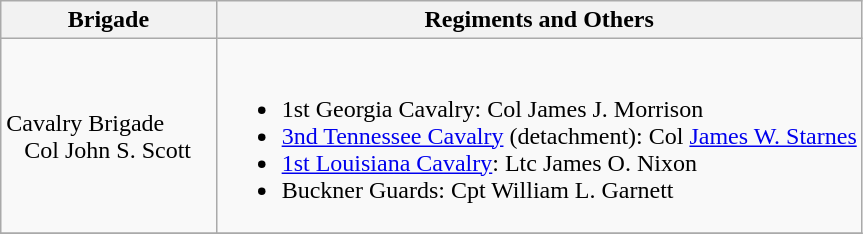<table class="wikitable">
<tr>
<th width=25%>Brigade</th>
<th>Regiments and Others</th>
</tr>
<tr>
<td>Cavalry Brigade<br>  
Col John S. Scott</td>
<td><br><ul><li>1st Georgia Cavalry: Col James J. Morrison</li><li><a href='#'>3nd Tennessee Cavalry</a> (detachment): Col <a href='#'>James W. Starnes</a></li><li><a href='#'>1st Louisiana Cavalry</a>: Ltc James O. Nixon</li><li>Buckner Guards: Cpt William L. Garnett</li></ul></td>
</tr>
<tr>
</tr>
</table>
